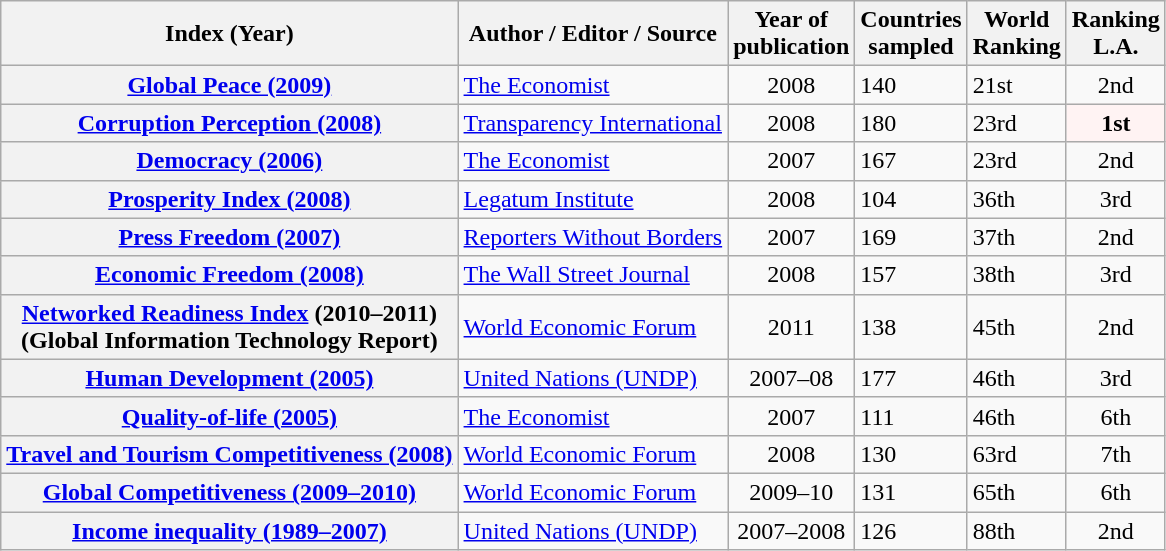<table class="wikitable plainrowheaders">
<tr>
<th>Index (Year)</th>
<th>Author / Editor / Source</th>
<th>Year of<br>publication</th>
<th>Countries<br>sampled</th>
<th>World <br> Ranking</th>
<th>Ranking<br>L.A.<br>
</th>
</tr>
<tr>
<th scope=row><a href='#'>Global Peace (2009)</a></th>
<td><a href='#'>The Economist</a></td>
<td style="text-align:center">2008</td>
<td>140</td>
<td>21st</td>
<td style="text-align:center">2nd</td>
</tr>
<tr>
<th scope=row><a href='#'>Corruption Perception (2008)</a></th>
<td><a href='#'>Transparency International</a></td>
<td style="text-align:center">2008</td>
<td>180</td>
<td>23rd</td>
<td style="background:#fff3f3;text-align:center"><strong>1st</strong></td>
</tr>
<tr>
<th scope=row><a href='#'>Democracy (2006)</a></th>
<td><a href='#'>The Economist</a></td>
<td style="text-align:center">2007</td>
<td>167</td>
<td>23rd</td>
<td style="text-align:center">2nd</td>
</tr>
<tr>
<th scope=row><a href='#'>Prosperity Index (2008)</a></th>
<td><a href='#'>Legatum Institute</a></td>
<td style="text-align:center">2008</td>
<td>104</td>
<td>36th</td>
<td style="text-align:center">3rd</td>
</tr>
<tr>
<th scope=row><a href='#'>Press Freedom (2007)</a></th>
<td><a href='#'>Reporters Without Borders</a></td>
<td style="text-align:center">2007</td>
<td>169</td>
<td>37th</td>
<td style="text-align:center">2nd</td>
</tr>
<tr>
<th scope=row><a href='#'>Economic Freedom (2008)</a></th>
<td><a href='#'>The Wall Street Journal</a></td>
<td style="text-align:center">2008</td>
<td>157</td>
<td>38th</td>
<td style="text-align:center">3rd</td>
</tr>
<tr>
<th scope=row><a href='#'>Networked Readiness Index</a> (2010–2011)<br>(Global Information Technology Report)</th>
<td><a href='#'>World Economic Forum</a></td>
<td style="text-align:center">2011</td>
<td>138</td>
<td>45th</td>
<td style="text-align:center">2nd</td>
</tr>
<tr>
<th scope=row><a href='#'>Human Development (2005)</a></th>
<td><a href='#'>United Nations (UNDP)</a></td>
<td style="text-align:center">2007–08</td>
<td>177</td>
<td>46th</td>
<td style="text-align:center">3rd</td>
</tr>
<tr>
<th scope=row><a href='#'>Quality-of-life (2005)</a></th>
<td><a href='#'>The Economist</a></td>
<td style="text-align:center">2007</td>
<td>111</td>
<td>46th</td>
<td style="text-align:center">6th</td>
</tr>
<tr>
<th scope=row><a href='#'>Travel and Tourism Competitiveness (2008)</a></th>
<td><a href='#'>World Economic Forum</a></td>
<td style="text-align:center">2008</td>
<td>130</td>
<td>63rd</td>
<td style="text-align:center">7th</td>
</tr>
<tr>
<th scope=row><a href='#'>Global Competitiveness (2009–2010)</a></th>
<td><a href='#'>World Economic Forum</a></td>
<td style="text-align:center">2009–10</td>
<td>131</td>
<td>65th</td>
<td style="text-align:center">6th</td>
</tr>
<tr>
<th scope=row><a href='#'>Income inequality (1989–2007)</a></th>
<td><a href='#'>United Nations (UNDP)</a></td>
<td style="text-align:center">2007–2008</td>
<td>126</td>
<td>88th</td>
<td style="text-align:center">2nd</td>
</tr>
</table>
